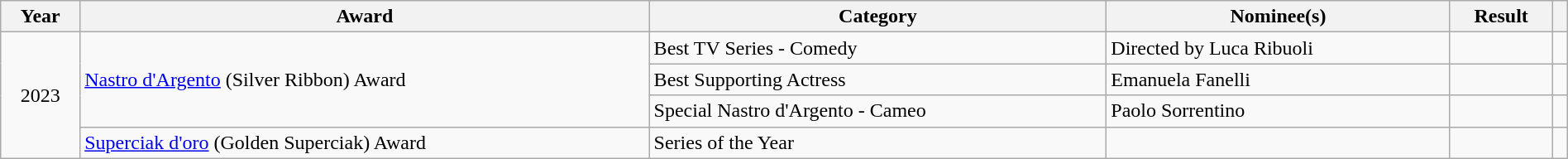<table class=wikitable  style="width:100%">
<tr>
<th>Year</th>
<th>Award</th>
<th>Category</th>
<th>Nominee(s)</th>
<th>Result</th>
<th></th>
</tr>
<tr>
<td rowspan="4" align="center">2023</td>
<td rowspan="3" align="left"><a href='#'>Nastro d'Argento</a> (Silver Ribbon) Award</td>
<td>Best TV Series - Comedy</td>
<td>Directed by Luca Ribuoli</td>
<td></td>
<td align="center"></td>
</tr>
<tr>
<td>Best Supporting Actress</td>
<td>Emanuela Fanelli</td>
<td></td>
<td align="center"></td>
</tr>
<tr>
<td>Special Nastro d'Argento - Cameo</td>
<td>Paolo Sorrentino</td>
<td></td>
<td align="center"></td>
</tr>
<tr>
<td rowspan="1" align="left"><a href='#'>Superciak d'oro</a> (Golden Superciak) Award</td>
<td>Series of the Year</td>
<td></td>
<td></td>
<td align="center"></td>
</tr>
</table>
